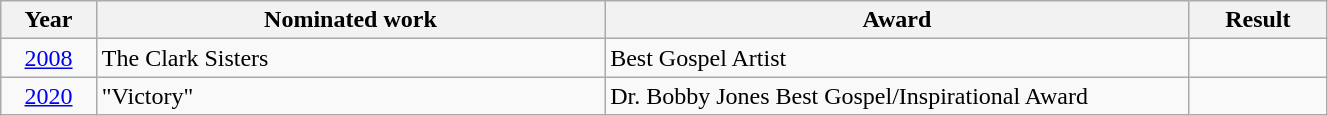<table class="wikitable" style="width:70%;">
<tr>
<th style="width:3%;">Year</th>
<th style="width:20%;">Nominated work</th>
<th style="width:23%;">Award</th>
<th style="width:5%;">Result</th>
</tr>
<tr>
<td align="center"><a href='#'>2008</a></td>
<td>The Clark Sisters</td>
<td>Best Gospel Artist</td>
<td></td>
</tr>
<tr>
<td align="center"><a href='#'>2020</a></td>
<td>"Victory"</td>
<td>Dr. Bobby Jones Best Gospel/Inspirational Award</td>
<td></td>
</tr>
</table>
